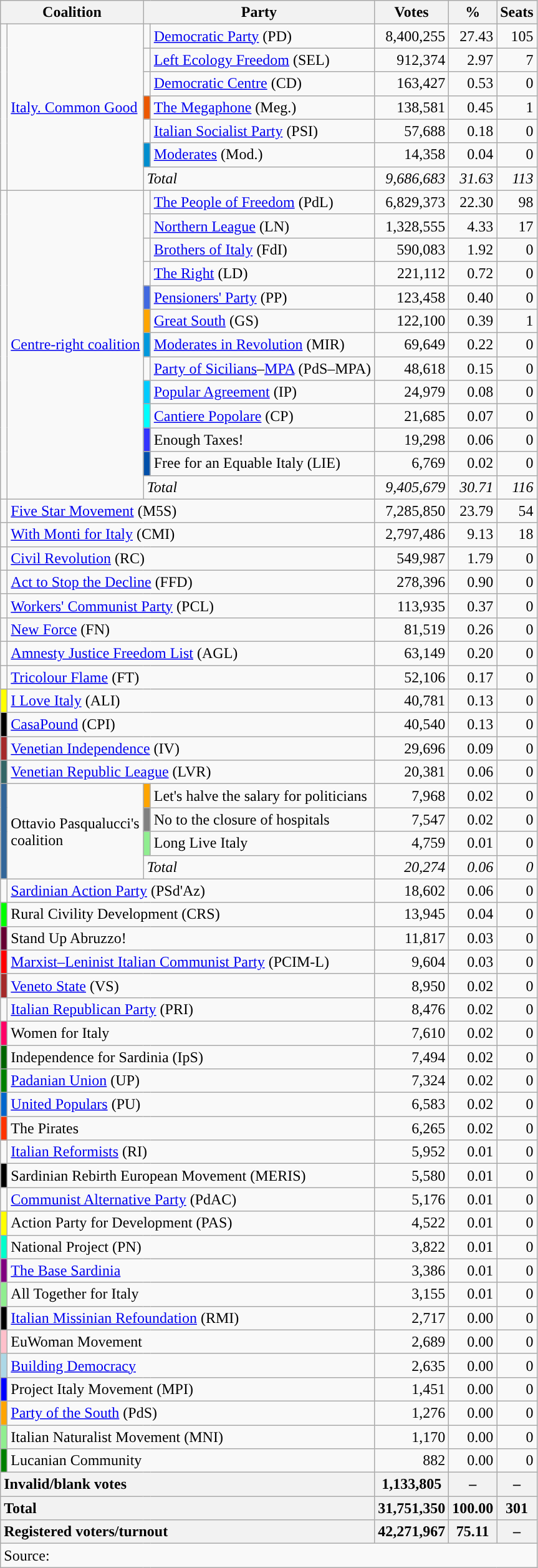<table class="wikitable" style="text-align:right">
<tr>
<th colspan=2>Coalition</th>
<th colspan=2>Party</th>
<th>Votes</th>
<th>%</th>
<th>Seats</th>
</tr>
<tr>
<td rowspan=7></td>
<td style="text-align:left;" rowspan="7"><a href='#'>Italy. Common Good</a></td>
<td></td>
<td align=left><a href='#'>Democratic Party</a> (PD)</td>
<td>8,400,255</td>
<td>27.43</td>
<td>105</td>
</tr>
<tr>
<td bgcolor=></td>
<td align=left><a href='#'>Left Ecology Freedom</a> (SEL)</td>
<td>912,374</td>
<td>2.97</td>
<td>7</td>
</tr>
<tr>
<td></td>
<td align=left><a href='#'>Democratic Centre</a> (CD)</td>
<td>163,427</td>
<td>0.53</td>
<td>0</td>
</tr>
<tr>
<td style="background:#EC5800;"></td>
<td align=left><a href='#'>The Megaphone</a> (Meg.)</td>
<td>138,581</td>
<td>0.45</td>
<td>1</td>
</tr>
<tr>
<td></td>
<td align=left><a href='#'>Italian Socialist Party</a> (PSI)</td>
<td>57,688</td>
<td>0.18</td>
<td>0</td>
</tr>
<tr>
<td style="background:#008ECE;"></td>
<td align=left><a href='#'>Moderates</a> (Mod.)</td>
<td>14,358</td>
<td>0.04</td>
<td>0</td>
</tr>
<tr>
<td colspan="2" style="text-align:left;"><em>Total</em></td>
<td><em>9,686,683</em></td>
<td><em>31.63</em></td>
<td><em>113</em></td>
</tr>
<tr>
<td rowspan=13 style="background:"></td>
<td style="text-align:left;" rowspan="13"><a href='#'>Centre-right coalition</a></td>
<td></td>
<td align=left><a href='#'>The People of Freedom</a> (PdL)</td>
<td>6,829,373</td>
<td>22.30</td>
<td>98</td>
</tr>
<tr>
<td></td>
<td align=left><a href='#'>Northern League</a> (LN)</td>
<td>1,328,555</td>
<td>4.33</td>
<td>17</td>
</tr>
<tr>
<td></td>
<td align=left><a href='#'>Brothers of Italy</a> (FdI)</td>
<td>590,083</td>
<td>1.92</td>
<td>0</td>
</tr>
<tr>
<td></td>
<td align=left><a href='#'>The Right</a> (LD)</td>
<td>221,112</td>
<td>0.72</td>
<td>0</td>
</tr>
<tr>
<td style="background:#4169e1;"></td>
<td align=left><a href='#'>Pensioners' Party</a> (PP)</td>
<td>123,458</td>
<td>0.40</td>
<td>0</td>
</tr>
<tr>
<td style="background:orange;"></td>
<td align=left><a href='#'>Great South</a> (GS)</td>
<td>122,100</td>
<td>0.39</td>
<td>1</td>
</tr>
<tr>
<td style="background:#09d;"></td>
<td align=left><a href='#'>Moderates in Revolution</a> (MIR)</td>
<td>69,649</td>
<td>0.22</td>
<td>0</td>
</tr>
<tr>
<td></td>
<td align=left><a href='#'>Party of Sicilians</a>–<a href='#'>MPA</a> (PdS–MPA)</td>
<td>48,618</td>
<td>0.15</td>
<td>0</td>
</tr>
<tr>
<td style="background:#0cf;"></td>
<td align=left><a href='#'>Popular Agreement</a> (IP)</td>
<td>24,979</td>
<td>0.08</td>
<td>0</td>
</tr>
<tr>
<td style="background:#0ff;"></td>
<td align=left><a href='#'>Cantiere Popolare</a> (CP)</td>
<td>21,685</td>
<td>0.07</td>
<td>0</td>
</tr>
<tr>
<td style="background:#33f;"></td>
<td align=left>Enough Taxes!</td>
<td>19,298</td>
<td>0.06</td>
<td>0</td>
</tr>
<tr>
<td style="background:#0050AA;"></td>
<td align=left>Free for an Equable Italy (LIE)</td>
<td>6,769</td>
<td>0.02</td>
<td>0</td>
</tr>
<tr>
<td colspan="2" style="text-align:left;"><em>Total</em></td>
<td><em>9,405,679</em></td>
<td><em>30.71</em></td>
<td><em>116</em></td>
</tr>
<tr>
<td style=background-color:></td>
<td style="text-align:left;" colspan="3"><a href='#'>Five Star Movement</a> (M5S)</td>
<td>7,285,850</td>
<td>23.79</td>
<td>54</td>
</tr>
<tr>
<td style="background-color:"></td>
<td style="text-align:left;" colspan="3"><a href='#'>With Monti for Italy</a> (CMI)</td>
<td>2,797,486</td>
<td>9.13</td>
<td>18</td>
</tr>
<tr>
<td style="background-color:"></td>
<td style="text-align:left;" colspan="3"><a href='#'>Civil Revolution</a> (RC)</td>
<td>549,987</td>
<td>1.79</td>
<td>0</td>
</tr>
<tr>
<td style="background-color:"></td>
<td colspan="3" style="text-align:left;"><a href='#'>Act to Stop the Decline</a> (FFD)</td>
<td>278,396</td>
<td>0.90</td>
<td>0</td>
</tr>
<tr>
<td style="background-color:"></td>
<td style="text-align:left;" colspan="3"><a href='#'>Workers' Communist Party</a> (PCL)</td>
<td>113,935</td>
<td>0.37</td>
<td>0</td>
</tr>
<tr>
<td style="background-color:"></td>
<td style="text-align:left;" colspan="3"><a href='#'>New Force</a> (FN)</td>
<td>81,519</td>
<td>0.26</td>
<td>0</td>
</tr>
<tr>
<td style="background-color:"></td>
<td style="text-align:left;" colspan="3"><a href='#'>Amnesty Justice Freedom List</a> (AGL)</td>
<td>63,149</td>
<td>0.20</td>
<td>0</td>
</tr>
<tr>
<td style="background:"></td>
<td style="text-align:left;" colspan="3"><a href='#'>Tricolour Flame</a> (FT)</td>
<td>52,106</td>
<td>0.17</td>
<td>0</td>
</tr>
<tr>
<td style="background:yellow;"></td>
<td style="text-align:left;" colspan="3"><a href='#'>I Love Italy</a> (ALI)</td>
<td>40,781</td>
<td>0.13</td>
<td>0</td>
</tr>
<tr>
<td style="background:black;"></td>
<td style="text-align:left;" colspan="3"><a href='#'>CasaPound</a> (CPI)</td>
<td>40,540</td>
<td>0.13</td>
<td>0</td>
</tr>
<tr>
<td style="background:brown;"></td>
<td style="text-align:left;" colspan="3"><a href='#'>Venetian Independence</a> (IV)</td>
<td>29,696</td>
<td>0.09</td>
<td>0</td>
</tr>
<tr>
<td style="background:#366;"></td>
<td style="text-align:left;" colspan="3"><a href='#'>Venetian Republic League</a> (LVR)</td>
<td>20,381</td>
<td>0.06</td>
<td>0</td>
</tr>
<tr>
<td rowspan="4" style="background:#369;"></td>
<td rowspan="4" style="text-align:left;">Ottavio Pasqualucci's <br> coalition</td>
<td style="background:orange;"></td>
<td align=left>Let's halve the salary for politicians</td>
<td>7,968</td>
<td>0.02</td>
<td>0</td>
</tr>
<tr>
<td style="background:gray;"></td>
<td align=left>No to the closure of hospitals</td>
<td>7,547</td>
<td>0.02</td>
<td>0</td>
</tr>
<tr>
<td style="background:lightgreen;"></td>
<td align=left>Long Live Italy</td>
<td>4,759</td>
<td>0.01</td>
<td>0</td>
</tr>
<tr>
<td colspan="2" style="text-align:left;"><em>Total</em></td>
<td><em>20,274</em></td>
<td><em>0.06</em></td>
<td><em>0</em></td>
</tr>
<tr>
<td style="background:"></td>
<td style="text-align:left;" colspan="3"><a href='#'>Sardinian Action Party</a> (PSd'Az)</td>
<td>18,602</td>
<td>0.06</td>
<td>0</td>
</tr>
<tr>
<td style="background:#0f0;"></td>
<td style="text-align:left;" colspan="3">Rural Civility Development (CRS)</td>
<td>13,945</td>
<td>0.04</td>
<td>0</td>
</tr>
<tr>
<td style="background:#603;"></td>
<td style="text-align:left;" colspan="3">Stand Up Abruzzo!</td>
<td>11,817</td>
<td>0.03</td>
<td>0</td>
</tr>
<tr>
<td style="background:red;"></td>
<td style="text-align:left;" colspan="3"><a href='#'>Marxist–Leninist Italian Communist Party</a> (PCIM-L)</td>
<td>9,604</td>
<td>0.03</td>
<td>0</td>
</tr>
<tr>
<td style="background:brown;"></td>
<td style="text-align:left;" colspan="3"><a href='#'>Veneto State</a> (VS)</td>
<td>8,950</td>
<td>0.02</td>
<td>0</td>
</tr>
<tr>
<td style="background:"></td>
<td style="text-align:left;" colspan="3"><a href='#'>Italian Republican Party</a> (PRI)</td>
<td>8,476</td>
<td>0.02</td>
<td>0</td>
</tr>
<tr>
<td style="background:#f06;"></td>
<td style="text-align:left;" colspan="3">Women for Italy</td>
<td>7,610</td>
<td>0.02</td>
<td>0</td>
</tr>
<tr>
<td style="background:darkgreen;"></td>
<td style="text-align:left;" colspan="3">Independence for Sardinia (IpS)</td>
<td>7,494</td>
<td>0.02</td>
<td>0</td>
</tr>
<tr>
<td style="background:green;"></td>
<td style="text-align:left;" colspan="3"><a href='#'>Padanian Union</a> (UP)</td>
<td>7,324</td>
<td>0.02</td>
<td>0</td>
</tr>
<tr>
<td style="background:#06c;"></td>
<td style="text-align:left;" colspan="3"><a href='#'>United Populars</a> (PU)</td>
<td>6,583</td>
<td>0.02</td>
<td>0</td>
</tr>
<tr>
<td style="background:#f30;"></td>
<td style="text-align:left;" colspan="3">The Pirates</td>
<td>6,265</td>
<td>0.02</td>
<td>0</td>
</tr>
<tr>
<td style="background-color:"></td>
<td style="text-align:left;" colspan="3"><a href='#'>Italian Reformists</a> (RI)</td>
<td>5,952</td>
<td>0.01</td>
<td>0</td>
</tr>
<tr>
<td style="background:black;"></td>
<td style="text-align:left;" colspan="3">Sardinian Rebirth European Movement (MERIS)</td>
<td>5,580</td>
<td>0.01</td>
<td>0</td>
</tr>
<tr>
<td style="background:"></td>
<td style="text-align:left;" colspan="3"><a href='#'>Communist Alternative Party</a> (PdAC)</td>
<td>5,176</td>
<td>0.01</td>
<td>0</td>
</tr>
<tr>
<td style="background:yellow;"></td>
<td style="text-align:left;" colspan="3">Action Party for Development (PAS)</td>
<td>4,522</td>
<td>0.01</td>
<td>0</td>
</tr>
<tr>
<td style="background:#0fc;"></td>
<td style="text-align:left;" colspan="3">National Project (PN)</td>
<td>3,822</td>
<td>0.01</td>
<td>0</td>
</tr>
<tr>
<td style="background:purple;"></td>
<td style="text-align:left;" colspan="3"><a href='#'>The Base Sardinia</a></td>
<td>3,386</td>
<td>0.01</td>
<td>0</td>
</tr>
<tr>
<td style="background:lightgreen;"></td>
<td style="text-align:left;" colspan="3">All Together for Italy</td>
<td>3,155</td>
<td>0.01</td>
<td>0</td>
</tr>
<tr>
<td style="background:black;"></td>
<td style="text-align:left;" colspan="3"><a href='#'>Italian Missinian Refoundation</a> (RMI)</td>
<td>2,717</td>
<td>0.00</td>
<td>0</td>
</tr>
<tr>
<td style="background:pink;"></td>
<td style="text-align:left;" colspan="3">EuWoman Movement</td>
<td>2,689</td>
<td>0.00</td>
<td>0</td>
</tr>
<tr>
<td style="background:lightblue;"></td>
<td style="text-align:left;" colspan="3"><a href='#'>Building Democracy</a></td>
<td>2,635</td>
<td>0.00</td>
<td>0</td>
</tr>
<tr>
<td style="background:blue;"></td>
<td style="text-align:left;" colspan="3">Project Italy Movement (MPI)</td>
<td>1,451</td>
<td>0.00</td>
<td>0</td>
</tr>
<tr>
<td style="background:orange;"></td>
<td style="text-align:left;" colspan="3"><a href='#'>Party of the South</a> (PdS)</td>
<td>1,276</td>
<td>0.00</td>
<td>0</td>
</tr>
<tr>
<td style="background:lightgreen;"></td>
<td style="text-align:left;" colspan="3">Italian Naturalist Movement (MNI)</td>
<td>1,170</td>
<td>0.00</td>
<td>0</td>
</tr>
<tr>
<td style="background:green;"></td>
<td style="text-align:left;" colspan="3">Lucanian Community</td>
<td>882</td>
<td>0.00</td>
<td>0</td>
</tr>
<tr>
<th style="text-align:left;" colspan="4">Invalid/blank votes</th>
<th>1,133,805</th>
<th>–</th>
<th>–</th>
</tr>
<tr>
<th style="text-align:left;" colspan="4"><strong>Total</strong></th>
<th><strong>31,751,350</strong></th>
<th><strong>100.00</strong></th>
<th><strong>301</strong></th>
</tr>
<tr>
<th style="text-align:left;" colspan="4">Registered voters/turnout</th>
<th>42,271,967</th>
<th>75.11</th>
<th>–</th>
</tr>
<tr>
<td style="text-align:left;" colspan="7">Source: </td>
</tr>
</table>
